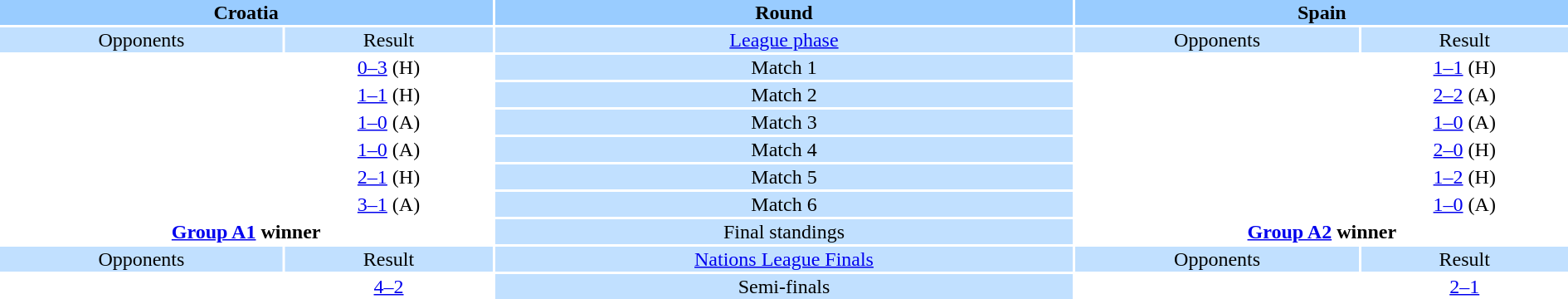<table style="width:100%; text-align:center;">
<tr style="vertical-align:top; background:#99CCFF;">
<th colspan="2">Croatia</th>
<th>Round</th>
<th colspan="2">Spain</th>
</tr>
<tr style="vertical-align:top; background:#C1E0FF;">
<td>Opponents</td>
<td>Result</td>
<td><a href='#'>League phase</a></td>
<td>Opponents</td>
<td>Result</td>
</tr>
<tr>
<td style="text-align:left"></td>
<td><a href='#'>0–3</a> (H)</td>
<td style="background:#C1E0FF">Match 1</td>
<td style="text-align:left"></td>
<td><a href='#'>1–1</a> (H)</td>
</tr>
<tr>
<td style="text-align:left"></td>
<td><a href='#'>1–1</a> (H)</td>
<td style="background:#C1E0FF">Match 2</td>
<td style="text-align:left"></td>
<td><a href='#'>2–2</a> (A)</td>
</tr>
<tr>
<td style="text-align:left"></td>
<td><a href='#'>1–0</a> (A)</td>
<td style="background:#C1E0FF">Match 3</td>
<td style="text-align:left"></td>
<td><a href='#'>1–0</a> (A)</td>
</tr>
<tr>
<td style="text-align:left"></td>
<td><a href='#'>1–0</a> (A)</td>
<td style="background:#C1E0FF">Match 4</td>
<td style="text-align:left"></td>
<td><a href='#'>2–0</a> (H)</td>
</tr>
<tr>
<td style="text-align:left"></td>
<td><a href='#'>2–1</a> (H)</td>
<td style="background:#C1E0FF">Match 5</td>
<td style="text-align:left"></td>
<td><a href='#'>1–2</a> (H)</td>
</tr>
<tr>
<td style="text-align:left"></td>
<td><a href='#'>3–1</a> (A)</td>
<td style="background:#C1E0FF">Match 6</td>
<td style="text-align:left"></td>
<td><a href='#'>1–0</a> (A)</td>
</tr>
<tr>
<td colspan="2"><strong><a href='#'>Group A1</a> winner</strong><br><div></div></td>
<td style="background:#C1E0FF">Final standings</td>
<td colspan="2"><strong><a href='#'>Group A2</a> winner</strong><br><div></div></td>
</tr>
<tr style="vertical-align:top; background:#C1E0FF;">
<td>Opponents</td>
<td>Result</td>
<td><a href='#'>Nations League Finals</a></td>
<td>Opponents</td>
<td>Result</td>
</tr>
<tr>
<td style="text-align:left"></td>
<td><a href='#'>4–2</a> </td>
<td style="background:#C1E0FF">Semi-finals</td>
<td style="text-align:left"></td>
<td><a href='#'>2–1</a></td>
</tr>
</table>
